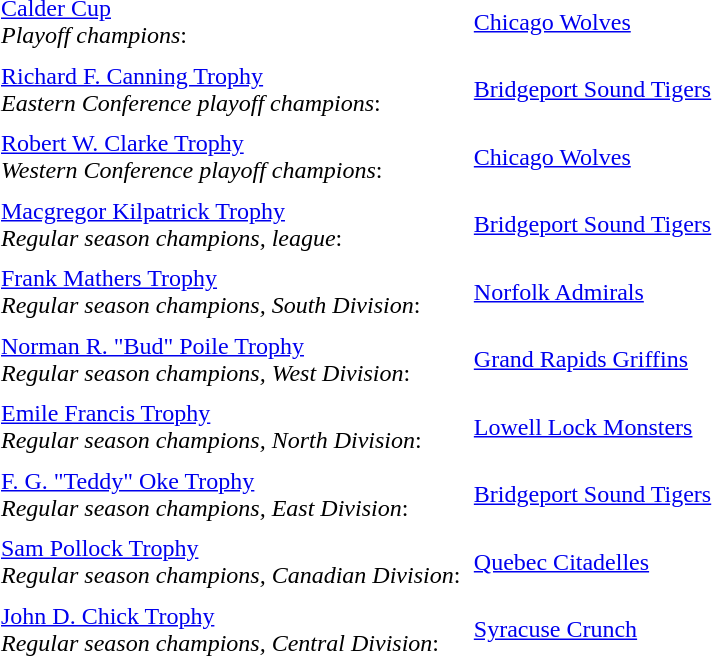<table cellpadding="3" cellspacing="3">
<tr>
<td><a href='#'>Calder Cup</a><br><em>Playoff champions</em>:</td>
<td><a href='#'>Chicago Wolves</a></td>
</tr>
<tr>
<td><a href='#'>Richard F. Canning Trophy</a><br><em>Eastern Conference playoff champions</em>:</td>
<td><a href='#'>Bridgeport Sound Tigers</a></td>
</tr>
<tr>
<td><a href='#'>Robert W. Clarke Trophy</a><br><em>Western Conference playoff champions</em>:</td>
<td><a href='#'>Chicago Wolves</a></td>
</tr>
<tr>
<td><a href='#'>Macgregor Kilpatrick Trophy</a><br><em>Regular season champions, league</em>:</td>
<td><a href='#'>Bridgeport Sound Tigers</a></td>
</tr>
<tr>
<td><a href='#'>Frank Mathers Trophy</a><br><em>Regular season champions, South Division</em>:</td>
<td><a href='#'>Norfolk Admirals</a></td>
</tr>
<tr>
<td><a href='#'>Norman R. "Bud" Poile Trophy</a><br><em>Regular season champions, West Division</em>:</td>
<td><a href='#'>Grand Rapids Griffins</a></td>
</tr>
<tr>
<td><a href='#'>Emile Francis Trophy</a><br><em>Regular season champions, North Division</em>:</td>
<td><a href='#'>Lowell Lock Monsters</a></td>
</tr>
<tr>
<td><a href='#'>F. G. "Teddy" Oke Trophy</a><br><em>Regular season champions, East Division</em>:</td>
<td><a href='#'>Bridgeport Sound Tigers</a></td>
</tr>
<tr>
<td><a href='#'>Sam Pollock Trophy</a><br><em>Regular season champions, Canadian Division</em>:</td>
<td><a href='#'>Quebec Citadelles</a></td>
</tr>
<tr>
<td><a href='#'>John D. Chick Trophy</a><br><em>Regular season champions, Central Division</em>:</td>
<td><a href='#'>Syracuse Crunch</a></td>
</tr>
</table>
